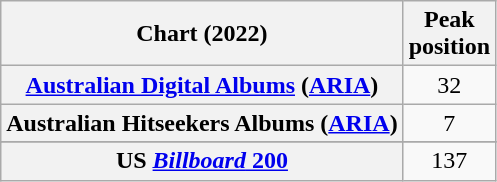<table class="wikitable sortable plainrowheaders" style="text-align:center">
<tr>
<th scope="col">Chart (2022)</th>
<th scope="col">Peak<br>position</th>
</tr>
<tr>
<th scope="row"><a href='#'>Australian Digital Albums</a> (<a href='#'>ARIA</a>)</th>
<td>32</td>
</tr>
<tr>
<th scope="row">Australian Hitseekers Albums (<a href='#'>ARIA</a>)</th>
<td>7</td>
</tr>
<tr>
</tr>
<tr>
</tr>
<tr>
<th scope="row">US <a href='#'><em>Billboard</em> 200</a></th>
<td>137</td>
</tr>
</table>
